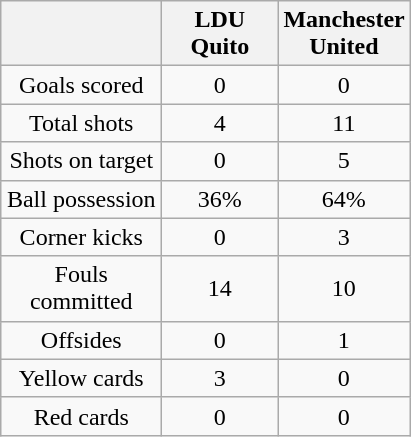<table class="wikitable" style="text-align: center">
<tr>
<th width=100></th>
<th width=70>LDU Quito</th>
<th width=70>Manchester United</th>
</tr>
<tr>
<td>Goals scored</td>
<td>0</td>
<td>0</td>
</tr>
<tr>
<td>Total shots</td>
<td>4</td>
<td>11</td>
</tr>
<tr>
<td>Shots on target</td>
<td>0</td>
<td>5</td>
</tr>
<tr>
<td>Ball possession</td>
<td>36%</td>
<td>64%</td>
</tr>
<tr>
<td>Corner kicks</td>
<td>0</td>
<td>3</td>
</tr>
<tr>
<td>Fouls committed</td>
<td>14</td>
<td>10</td>
</tr>
<tr>
<td>Offsides</td>
<td>0</td>
<td>1</td>
</tr>
<tr>
<td>Yellow cards</td>
<td>3</td>
<td>0</td>
</tr>
<tr>
<td>Red cards</td>
<td>0</td>
<td>0</td>
</tr>
</table>
